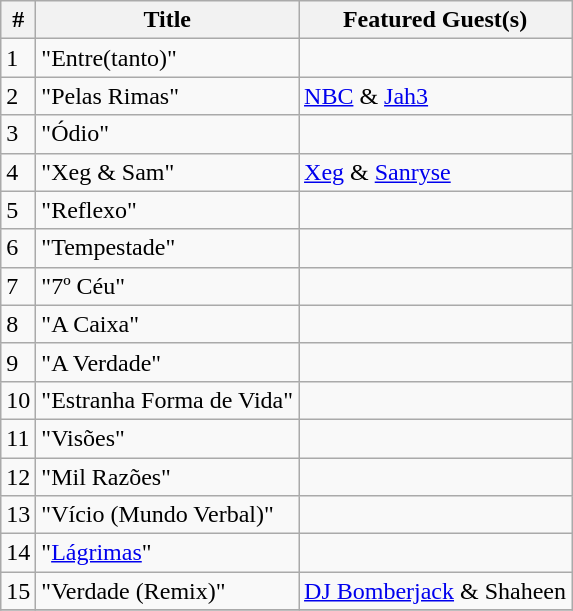<table class="wikitable">
<tr>
<th align="center">#</th>
<th align="center">Title</th>
<th align="center">Featured Guest(s)</th>
</tr>
<tr>
<td>1</td>
<td>"Entre(tanto)"</td>
<td></td>
</tr>
<tr>
<td>2</td>
<td>"Pelas Rimas"</td>
<td><a href='#'>NBC</a> & <a href='#'>Jah3</a></td>
</tr>
<tr>
<td>3</td>
<td>"Ódio"</td>
<td></td>
</tr>
<tr>
<td>4</td>
<td>"Xeg & Sam"</td>
<td><a href='#'>Xeg</a> & <a href='#'>Sanryse</a></td>
</tr>
<tr>
<td>5</td>
<td>"Reflexo"</td>
<td></td>
</tr>
<tr>
<td>6</td>
<td>"Tempestade"</td>
<td></td>
</tr>
<tr>
<td>7</td>
<td>"7º Céu"</td>
<td></td>
</tr>
<tr>
<td>8</td>
<td>"A Caixa"</td>
<td></td>
</tr>
<tr>
<td>9</td>
<td>"A Verdade"</td>
<td></td>
</tr>
<tr>
<td>10</td>
<td>"Estranha Forma de Vida"</td>
<td></td>
</tr>
<tr>
<td>11</td>
<td>"Visões"</td>
<td></td>
</tr>
<tr>
<td>12</td>
<td>"Mil Razões"</td>
<td></td>
</tr>
<tr>
<td>13</td>
<td>"Vício (Mundo Verbal)"</td>
<td></td>
</tr>
<tr>
<td>14</td>
<td>"<a href='#'>Lágrimas</a>"</td>
<td></td>
</tr>
<tr>
<td>15</td>
<td>"Verdade (Remix)"</td>
<td><a href='#'>DJ Bomberjack</a> & Shaheen</td>
</tr>
<tr>
</tr>
</table>
